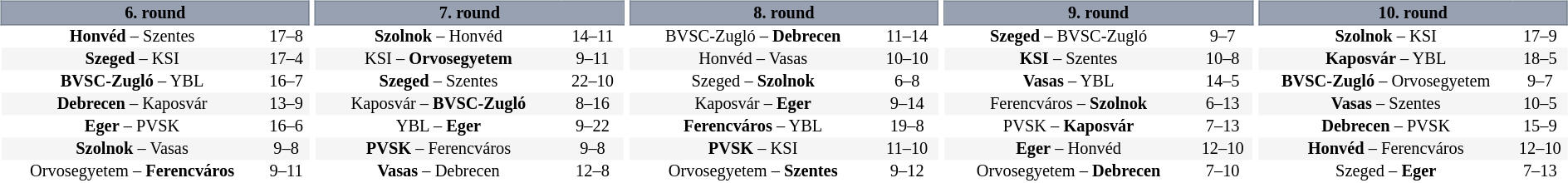<table table width=100%>
<tr>
<td width=20% valign="top"><br><table border=0 cellspacing=0 cellpadding=1em style="font-size: 85%; border-collapse: collapse;" width=100%>
<tr>
<td colspan=5 bgcolor=#98A1B2 style="text-align: center; border:1px solid #7A8392;"><span><strong>6. round</strong></span></td>
</tr>
<tr align=center bgcolor=#FFFFFF>
<td><strong>Honvéd</strong> – Szentes</td>
<td>17–8</td>
</tr>
<tr align=center bgcolor=#f5f5f5>
<td><strong>Szeged</strong> – KSI</td>
<td>17–4</td>
</tr>
<tr align=center bgcolor=#FFFFFF>
<td><strong>BVSC-Zugló</strong> – YBL</td>
<td>16–7</td>
</tr>
<tr align=center bgcolor=#f5f5f5>
<td><strong>Debrecen</strong> – Kaposvár</td>
<td>13–9</td>
</tr>
<tr align=center bgcolor=#FFFFFF>
<td><strong>Eger</strong> – PVSK</td>
<td>16–6</td>
</tr>
<tr align=center bgcolor=#f5f5f5>
<td><strong>Szolnok</strong> – Vasas</td>
<td>9–8</td>
</tr>
<tr align=center bgcolor=#FFFFFF>
<td>Orvosegyetem – <strong>Ferencváros</strong></td>
<td>9–11</td>
</tr>
</table>
</td>
<td width=20% valign="top"><br><table border=0 cellspacing=0 cellpadding=1em style="font-size: 85%; border-collapse: collapse;" width=100%>
<tr>
<td colspan=5 bgcolor=#98A1B2 style="text-align: center; border:1px solid #7A8392;"><span><strong>7. round</strong></span></td>
</tr>
<tr align=center bgcolor=#FFFFFF>
<td><strong>Szolnok</strong> – Honvéd</td>
<td>14–11</td>
</tr>
<tr align=center bgcolor=#f5f5f5>
<td>KSI – <strong>Orvosegyetem</strong></td>
<td>9–11</td>
</tr>
<tr align=center bgcolor=#FFFFFF>
<td><strong>Szeged</strong> – Szentes</td>
<td>22–10</td>
</tr>
<tr align=center bgcolor=#f5f5f5>
<td>Kaposvár – <strong>BVSC-Zugló</strong></td>
<td>8–16</td>
</tr>
<tr align=center bgcolor=#FFFFFF>
<td>YBL – <strong>Eger</strong></td>
<td>9–22</td>
</tr>
<tr align=center bgcolor=#f5f5f5>
<td><strong>PVSK</strong> – Ferencváros</td>
<td>9–8</td>
</tr>
<tr align=center bgcolor=#FFFFFF>
<td><strong>Vasas</strong> – Debrecen</td>
<td>12–8</td>
</tr>
</table>
</td>
<td width=20% valign="top"><br><table border=0 cellspacing=0 cellpadding=1em style="font-size: 85%; border-collapse: collapse;" width=100%>
<tr>
<td colspan=5 bgcolor=#98A1B2 style="text-align: center; border:1px solid #7A8392;"><span><strong>8. round</strong></span></td>
</tr>
<tr align=center bgcolor=#FFFFFF>
<td>BVSC-Zugló – <strong>Debrecen</strong></td>
<td>11–14</td>
</tr>
<tr align=center bgcolor=#f5f5f5>
<td>Honvéd – Vasas</td>
<td>10–10</td>
</tr>
<tr align=center bgcolor=#FFFFFF>
<td>Szeged – <strong>Szolnok</strong></td>
<td>6–8</td>
</tr>
<tr align=center bgcolor=#f5f5f5>
<td>Kaposvár – <strong>Eger</strong></td>
<td>9–14</td>
</tr>
<tr align=center bgcolor=#FFFFFF>
<td><strong>Ferencváros</strong> – YBL</td>
<td>19–8</td>
</tr>
<tr align=center bgcolor=#f5f5f5>
<td><strong>PVSK</strong> – KSI</td>
<td>11–10</td>
</tr>
<tr align=center bgcolor=#FFFFFF>
<td>Orvosegyetem – <strong>Szentes</strong></td>
<td>9–12</td>
</tr>
</table>
</td>
<td width=20% valign="top"><br><table border=0 cellspacing=0 cellpadding=1em style="font-size: 85%; border-collapse: collapse;" width=100%>
<tr>
<td colspan=5 bgcolor=#98A1B2 style="text-align: center; border:1px solid #7A8392;"><span><strong>9. round</strong></span></td>
</tr>
<tr align=center bgcolor=#FFFFFF>
<td><strong>Szeged</strong> – BVSC-Zugló</td>
<td>9–7</td>
</tr>
<tr align=center bgcolor=#f5f5f5>
<td><strong>KSI</strong> – Szentes</td>
<td>10–8</td>
</tr>
<tr align=center bgcolor=#FFFFFF>
<td><strong>Vasas</strong> – YBL</td>
<td>14–5</td>
</tr>
<tr align=center bgcolor=#f5f5f5>
<td>Ferencváros – <strong>Szolnok</strong></td>
<td>6–13</td>
</tr>
<tr align=center bgcolor=#FFFFFF>
<td>PVSK – <strong>Kaposvár</strong></td>
<td>7–13</td>
</tr>
<tr align=center bgcolor=#f5f5f5>
<td><strong>Eger</strong> – Honvéd</td>
<td>12–10</td>
</tr>
<tr align=center bgcolor=#FFFFFF>
<td>Orvosegyetem – <strong>Debrecen</strong></td>
<td>7–10</td>
</tr>
</table>
</td>
<td width=20% valign="top"><br><table border=0 cellspacing=0 cellpadding=1em style="font-size: 85%; border-collapse: collapse;" width=100%>
<tr>
<td colspan=5 bgcolor=#98A1B2 style="text-align: center; border:1px solid #7A8392;"><span><strong>10. round</strong> </span></td>
</tr>
<tr align=center bgcolor=#FFFFFF>
<td><strong>Szolnok</strong> – KSI</td>
<td>17–9</td>
</tr>
<tr align=center bgcolor=#f5f5f5>
<td><strong>Kaposvár</strong> – YBL</td>
<td>18–5</td>
</tr>
<tr align=center bgcolor=#FFFFFF>
<td><strong>BVSC-Zugló</strong> – Orvosegyetem</td>
<td>9–7</td>
</tr>
<tr align=center bgcolor=#f5f5f5>
<td><strong>Vasas</strong> – Szentes</td>
<td>10–5</td>
</tr>
<tr align=center bgcolor=#FFFFFF>
<td><strong>Debrecen</strong> – PVSK</td>
<td>15–9</td>
</tr>
<tr align=center bgcolor=#f5f5f5>
<td><strong>Honvéd</strong> – Ferencváros</td>
<td>12–10</td>
</tr>
<tr align=center bgcolor=#FFFFFF>
<td>Szeged – <strong>Eger</strong></td>
<td>7–13</td>
</tr>
</table>
</td>
</tr>
</table>
